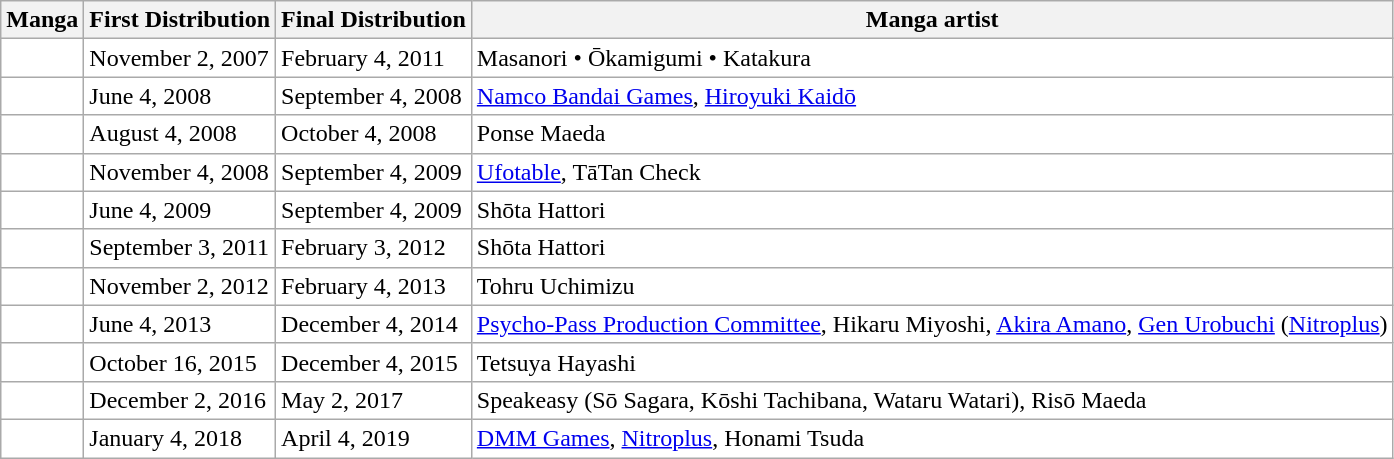<table class="wikitable sortable" style="background: #FFF;">
<tr>
<th>Manga</th>
<th>First Distribution</th>
<th>Final Distribution</th>
<th>Manga artist</th>
</tr>
<tr>
<td></td>
<td>November 2, 2007</td>
<td>February 4, 2011</td>
<td>Masanori • Ōkamigumi • Katakura</td>
</tr>
<tr>
<td></td>
<td>June 4, 2008</td>
<td>September 4, 2008</td>
<td><a href='#'>Namco Bandai Games</a>, <a href='#'>Hiroyuki Kaidō</a></td>
</tr>
<tr>
<td></td>
<td>August 4, 2008</td>
<td>October 4, 2008</td>
<td>Ponse Maeda</td>
</tr>
<tr>
<td></td>
<td>November 4, 2008</td>
<td>September 4, 2009</td>
<td><a href='#'>Ufotable</a>, TāTan Check</td>
</tr>
<tr>
<td></td>
<td>June 4, 2009</td>
<td>September 4, 2009</td>
<td>Shōta Hattori</td>
</tr>
<tr>
<td></td>
<td>September 3, 2011</td>
<td>February 3, 2012</td>
<td>Shōta Hattori</td>
</tr>
<tr>
<td></td>
<td>November 2, 2012</td>
<td>February 4, 2013</td>
<td>Tohru Uchimizu</td>
</tr>
<tr>
<td></td>
<td>June 4, 2013</td>
<td>December 4, 2014</td>
<td><a href='#'>Psycho-Pass Production Committee</a>, Hikaru Miyoshi, <a href='#'>Akira Amano</a>, <a href='#'>Gen Urobuchi</a> (<a href='#'>Nitroplus</a>)</td>
</tr>
<tr>
<td></td>
<td>October 16, 2015</td>
<td>December 4, 2015</td>
<td>Tetsuya Hayashi</td>
</tr>
<tr>
<td></td>
<td>December 2, 2016</td>
<td>May 2, 2017</td>
<td>Speakeasy (Sō Sagara, Kōshi Tachibana, Wataru Watari), Risō Maeda</td>
</tr>
<tr>
<td></td>
<td>January 4, 2018</td>
<td>April 4, 2019</td>
<td><a href='#'>DMM Games</a>, <a href='#'>Nitroplus</a>, Honami Tsuda</td>
</tr>
</table>
